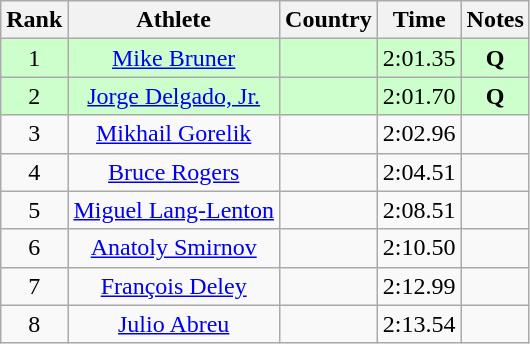<table class="wikitable sortable" style="text-align:center">
<tr>
<th>Rank</th>
<th>Athlete</th>
<th>Country</th>
<th>Time</th>
<th>Notes</th>
</tr>
<tr bgcolor=ccffcc>
<td>1</td>
<td><a href='#'>Mike Bruner</a></td>
<td align=left></td>
<td>2:01.35</td>
<td><strong>Q </strong></td>
</tr>
<tr bgcolor=ccffcc>
<td>2</td>
<td><a href='#'>Jorge Delgado, Jr.</a></td>
<td align=left></td>
<td>2:01.70</td>
<td><strong>Q </strong></td>
</tr>
<tr>
<td>3</td>
<td><a href='#'>Mikhail Gorelik</a></td>
<td align=left></td>
<td>2:02.96</td>
<td><strong> </strong></td>
</tr>
<tr>
<td>4</td>
<td><a href='#'>Bruce Rogers</a></td>
<td align=left></td>
<td>2:04.51</td>
<td><strong> </strong></td>
</tr>
<tr>
<td>5</td>
<td><a href='#'>Miguel Lang-Lenton</a></td>
<td align=left></td>
<td>2:08.51</td>
<td><strong> </strong></td>
</tr>
<tr>
<td>6</td>
<td><a href='#'>Anatoly Smirnov</a></td>
<td align=left></td>
<td>2:10.50</td>
<td><strong> </strong></td>
</tr>
<tr>
<td>7</td>
<td><a href='#'>François Deley</a></td>
<td align=left></td>
<td>2:12.99</td>
<td><strong> </strong></td>
</tr>
<tr>
<td>8</td>
<td><a href='#'>Julio Abreu</a></td>
<td align=left></td>
<td>2:13.54</td>
<td><strong> </strong></td>
</tr>
</table>
